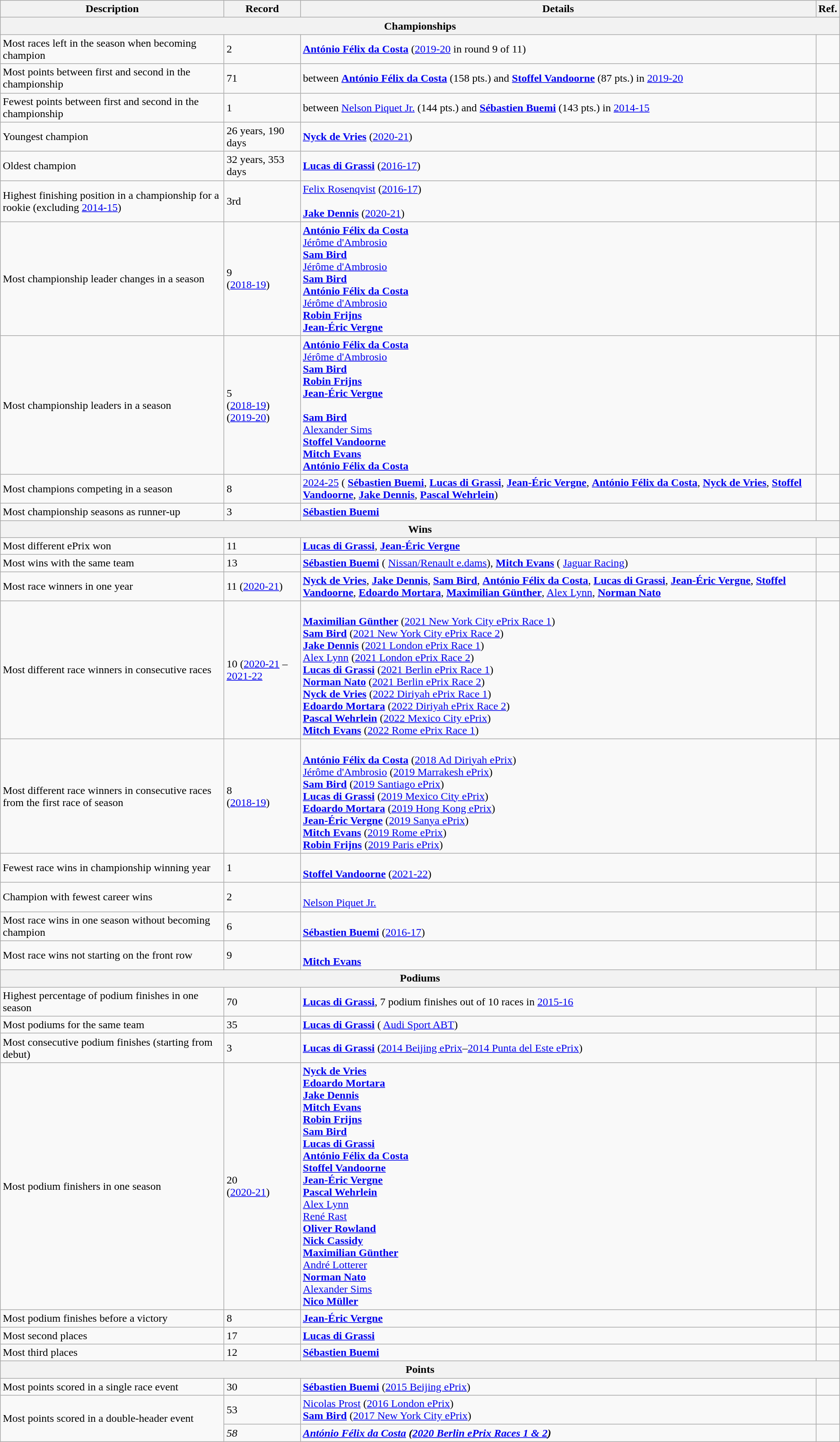<table class="wikitable">
<tr>
<th>Description</th>
<th>Record</th>
<th>Details</th>
<th>Ref.</th>
</tr>
<tr>
<th colspan=4>Championships</th>
</tr>
<tr>
<td>Most races left in the season when becoming champion</td>
<td>2</td>
<td> <strong><a href='#'>António Félix da Costa</a></strong> (<a href='#'>2019-20</a> in round 9 of 11)</td>
<td></td>
</tr>
<tr>
<td>Most points between first and second in the championship</td>
<td>71</td>
<td>between  <strong><a href='#'>António Félix da Costa</a></strong> (158 pts.) and  <strong><a href='#'>Stoffel Vandoorne</a></strong> (87 pts.) in <a href='#'>2019-20</a></td>
<td></td>
</tr>
<tr>
<td>Fewest points between first and second in the championship</td>
<td>1</td>
<td>between  <a href='#'>Nelson Piquet Jr.</a> (144 pts.) and  <strong><a href='#'>Sébastien Buemi</a></strong> (143 pts.) in <a href='#'>2014-15</a></td>
<td></td>
</tr>
<tr>
<td>Youngest champion</td>
<td>26 years, 190 days</td>
<td> <strong><a href='#'>Nyck de Vries</a></strong> (<a href='#'>2020-21</a>)</td>
<td></td>
</tr>
<tr>
<td>Oldest champion</td>
<td>32 years, 353 days</td>
<td> <strong><a href='#'>Lucas di Grassi</a></strong> (<a href='#'>2016-17</a>)</td>
<td></td>
</tr>
<tr>
<td>Highest finishing position in a championship for a rookie (excluding <a href='#'>2014-15</a>)</td>
<td>3rd</td>
<td> <a href='#'>Felix Rosenqvist</a> (<a href='#'>2016-17</a>)<br><br> <strong><a href='#'>Jake Dennis</a></strong> (<a href='#'>2020-21</a>)</td>
<td></td>
</tr>
<tr>
<td>Most championship leader changes in a season</td>
<td>9<br>(<a href='#'>2018-19</a>)</td>
<td> <strong><a href='#'>António Félix da Costa</a></strong><br> <a href='#'>Jérôme d'Ambrosio</a><br> <strong><a href='#'>Sam Bird</a></strong><br> <a href='#'>Jérôme d'Ambrosio</a><br> <strong><a href='#'>Sam Bird</a></strong><br> <strong><a href='#'>António Félix da Costa</a></strong><br> <a href='#'>Jérôme d'Ambrosio</a><br> <strong><a href='#'>Robin Frijns</a></strong><br> <strong><a href='#'>Jean-Éric Vergne</a></strong></td>
<td></td>
</tr>
<tr>
<td>Most championship leaders in a season</td>
<td>5<br>(<a href='#'>2018-19</a>)<br>(<a href='#'>2019-20</a>)</td>
<td> <strong><a href='#'>António Félix da Costa</a></strong><br> <a href='#'>Jérôme d'Ambrosio</a><br> <strong><a href='#'>Sam Bird</a></strong><br> <strong><a href='#'>Robin Frijns</a></strong><br> <strong><a href='#'>Jean-Éric Vergne</a></strong><br><br> <strong><a href='#'>Sam Bird</a></strong><br> <a href='#'>Alexander Sims</a><br> <strong><a href='#'>Stoffel Vandoorne</a></strong><br> <strong><a href='#'>Mitch Evans</a></strong><br> <strong><a href='#'>António Félix da Costa</a></strong></td>
<td></td>
</tr>
<tr>
<td>Most champions competing in a season</td>
<td>8</td>
<td><a href='#'>2024-25</a> ( <strong><a href='#'>Sébastien Buemi</a></strong>,  <strong><a href='#'>Lucas di Grassi</a></strong>,  <strong><a href='#'>Jean-Éric Vergne</a></strong>,  <strong><a href='#'>António Félix da Costa</a></strong>,  <strong><a href='#'>Nyck de Vries</a></strong>,  <strong><a href='#'>Stoffel Vandoorne</a></strong>,  <strong><a href='#'>Jake Dennis</a></strong>,  <strong><a href='#'>Pascal Wehrlein</a></strong>)</td>
<td></td>
</tr>
<tr>
<td>Most championship seasons as runner-up</td>
<td>3</td>
<td> <strong><a href='#'>Sébastien Buemi</a></strong></td>
<td></td>
</tr>
<tr>
<th colspan=4>Wins</th>
</tr>
<tr>
<td>Most different ePrix won</td>
<td>11</td>
<td> <strong><a href='#'>Lucas di Grassi</a></strong>,  <strong><a href='#'>Jean-Éric Vergne</a></strong></td>
<td></td>
</tr>
<tr>
<td>Most wins with the same team</td>
<td>13</td>
<td> <strong><a href='#'>Sébastien Buemi</a></strong> ( <a href='#'>Nissan/Renault e.dams</a>),  <strong><a href='#'>Mitch Evans</a></strong> ( <a href='#'>Jaguar Racing</a>)</td>
<td></td>
</tr>
<tr>
<td>Most race winners in one year</td>
<td>11 (<a href='#'>2020-21</a>)</td>
<td> <strong><a href='#'>Nyck de Vries</a></strong>,  <strong><a href='#'>Jake Dennis</a></strong>,  <strong><a href='#'>Sam Bird</a></strong>,  <strong><a href='#'>António Félix da Costa</a></strong>,  <strong><a href='#'>Lucas di Grassi</a></strong>,  <strong><a href='#'>Jean-Éric Vergne</a></strong>,  <strong><a href='#'>Stoffel Vandoorne</a></strong>,  <strong><a href='#'>Edoardo Mortara</a></strong>,  <strong><a href='#'>Maximilian Günther</a></strong>,  <a href='#'>Alex Lynn</a>,  <strong><a href='#'>Norman Nato</a></strong></td>
<td></td>
</tr>
<tr>
<td>Most different race winners in consecutive races</td>
<td>10 (<a href='#'>2020-21</a> – <a href='#'>2021-22</a></td>
<td><br> <strong><a href='#'>Maximilian Günther</a></strong> (<a href='#'>2021 New York City ePrix Race 1</a>)<br>
 <strong><a href='#'>Sam Bird</a></strong> (<a href='#'>2021 New York City ePrix Race 2</a>)<br>
 <strong><a href='#'>Jake Dennis</a></strong> (<a href='#'>2021 London ePrix Race 1</a>)<br>
 <a href='#'>Alex Lynn</a> (<a href='#'>2021 London ePrix Race 2</a>)<br>
 <strong><a href='#'>Lucas di Grassi</a></strong> (<a href='#'>2021 Berlin ePrix Race 1</a>)<br>
 <strong><a href='#'>Norman Nato</a></strong> (<a href='#'>2021 Berlin ePrix Race 2</a>)<br>
 <strong><a href='#'>Nyck de Vries</a></strong> (<a href='#'>2022 Diriyah ePrix Race 1</a>)<br>
 <strong><a href='#'>Edoardo Mortara</a></strong> (<a href='#'>2022 Diriyah ePrix Race 2</a>)<br>
 <strong><a href='#'>Pascal Wehrlein</a></strong> (<a href='#'>2022 Mexico City ePrix</a>)<br>
 <strong><a href='#'>Mitch Evans</a></strong> (<a href='#'>2022 Rome ePrix Race 1</a>)</td>
</tr>
<tr>
<td>Most different race winners in consecutive races from the first race of season</td>
<td>8 <br>(<a href='#'>2018-19</a>)</td>
<td><br> <strong><a href='#'>António Félix da Costa</a></strong> (<a href='#'>2018 Ad Diriyah ePrix</a>)<br>
 <a href='#'>Jérôme d'Ambrosio</a> (<a href='#'>2019 Marrakesh ePrix</a>)<br>
 <strong><a href='#'>Sam Bird</a></strong> (<a href='#'>2019 Santiago ePrix</a>)<br>
 <strong><a href='#'>Lucas di Grassi</a></strong> (<a href='#'>2019 Mexico City ePrix</a>)<br>
 <strong><a href='#'>Edoardo Mortara</a></strong> (<a href='#'>2019 Hong Kong ePrix</a>)<br>
 <strong><a href='#'>Jean-Éric Vergne</a></strong> (<a href='#'>2019 Sanya ePrix</a>)<br>
 <strong><a href='#'>Mitch Evans</a></strong> (<a href='#'>2019 Rome ePrix</a>)<br>
 <strong><a href='#'>Robin Frijns</a></strong> (<a href='#'>2019 Paris ePrix</a>)</td>
<td></td>
</tr>
<tr>
<td>Fewest race wins in championship winning year</td>
<td>1</td>
<td><br> <strong><a href='#'>Stoffel Vandoorne</a></strong> (<a href='#'>2021-22</a>)</td>
<td></td>
</tr>
<tr>
<td>Champion with fewest career wins</td>
<td>2</td>
<td><br> <a href='#'>Nelson Piquet Jr.</a></td>
<td></td>
</tr>
<tr>
<td>Most race wins in one season without becoming champion</td>
<td>6</td>
<td><br> <strong><a href='#'>Sébastien Buemi</a></strong> (<a href='#'>2016-17</a>)</td>
<td></td>
</tr>
<tr>
<td>Most race wins not starting on the front row</td>
<td>9</td>
<td><br> <strong><a href='#'>Mitch Evans</a></strong></td>
<td></td>
</tr>
<tr>
<th colspan=4>Podiums</th>
</tr>
<tr>
<td>Highest percentage of podium finishes in one season</td>
<td>70</td>
<td> <strong><a href='#'>Lucas di Grassi</a></strong>, 7 podium finishes out of 10 races in <a href='#'>2015-16</a></td>
<td></td>
</tr>
<tr>
<td>Most podiums for the same team</td>
<td>35</td>
<td> <strong><a href='#'>Lucas di Grassi</a></strong> ( <a href='#'>Audi Sport ABT</a>)</td>
<td></td>
</tr>
<tr>
<td>Most consecutive podium finishes (starting from debut)</td>
<td>3</td>
<td> <strong><a href='#'>Lucas di Grassi</a></strong> (<a href='#'>2014 Beijing ePrix</a>–<a href='#'>2014 Punta del Este ePrix</a>)</td>
<td></td>
</tr>
<tr>
<td>Most podium finishers in one season</td>
<td>20<br>(<a href='#'>2020-21</a>)</td>
<td> <strong><a href='#'>Nyck de Vries</a></strong><br>  <strong><a href='#'>Edoardo Mortara</a></strong><br>  <strong><a href='#'>Jake Dennis</a></strong><br>  <strong><a href='#'>Mitch Evans</a></strong><br>  <strong><a href='#'>Robin Frijns</a></strong><br>  <strong><a href='#'>Sam Bird</a></strong><br> <strong><a href='#'>Lucas di Grassi</a></strong><br>  <strong><a href='#'>António Félix da Costa</a></strong><br>  <strong><a href='#'>Stoffel Vandoorne</a></strong><br>  <strong><a href='#'>Jean-Éric Vergne</a></strong> <br>  <strong><a href='#'>Pascal Wehrlein</a></strong><br>  <a href='#'>Alex Lynn</a><br>  <a href='#'>René Rast</a><br>  <strong><a href='#'>Oliver Rowland</a></strong><br>  <strong><a href='#'>Nick Cassidy</a></strong> <br>  <strong><a href='#'>Maximilian Günther</a></strong> <br>  <a href='#'>André Lotterer</a><br>  <strong><a href='#'>Norman Nato</a></strong><br>  <a href='#'>Alexander Sims</a><br>  <strong><a href='#'>Nico Müller</a></strong></td>
<td></td>
</tr>
<tr>
<td>Most podium finishes before a victory</td>
<td>8</td>
<td> <strong><a href='#'>Jean-Éric Vergne</a></strong></td>
<td></td>
</tr>
<tr>
<td>Most second places</td>
<td>17</td>
<td> <strong><a href='#'>Lucas di Grassi</a></strong></td>
<td></td>
</tr>
<tr>
<td>Most third places</td>
<td>12</td>
<td> <strong><a href='#'>Sébastien Buemi</a></strong></td>
<td></td>
</tr>
<tr>
<th colspan=4>Points</th>
</tr>
<tr>
<td>Most points scored in a single race event</td>
<td>30</td>
<td> <strong><a href='#'>Sébastien Buemi</a></strong> (<a href='#'>2015 Beijing ePrix</a>)</td>
<td></td>
</tr>
<tr>
<td rowspan=2>Most points scored in a double-header event</td>
<td>53</td>
<td> <a href='#'>Nicolas Prost</a> (<a href='#'>2016 London ePrix</a>)<br> <strong><a href='#'>Sam Bird</a></strong> (<a href='#'>2017 New York City ePrix</a>)</td>
<td></td>
</tr>
<tr>
<td><em>58</em></td>
<td> <strong><em><a href='#'>António Félix da Costa</a><strong> (<a href='#'>2020 Berlin ePrix Races 1 & 2</a>)<em></td>
<td></td>
</tr>
</table>
